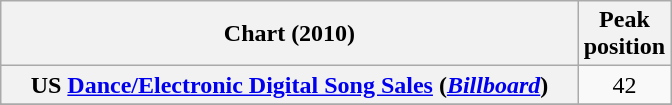<table class="wikitable sortable plainrowheaders" style="text-align:center">
<tr>
<th scope="col" style="width:23.6em;">Chart (2010)</th>
<th scope="col">Peak<br>position</th>
</tr>
<tr>
<th scope="row">US <a href='#'>Dance/Electronic Digital Song Sales</a> (<em><a href='#'>Billboard</a></em>)</th>
<td>42</td>
</tr>
<tr>
</tr>
<tr>
</tr>
</table>
